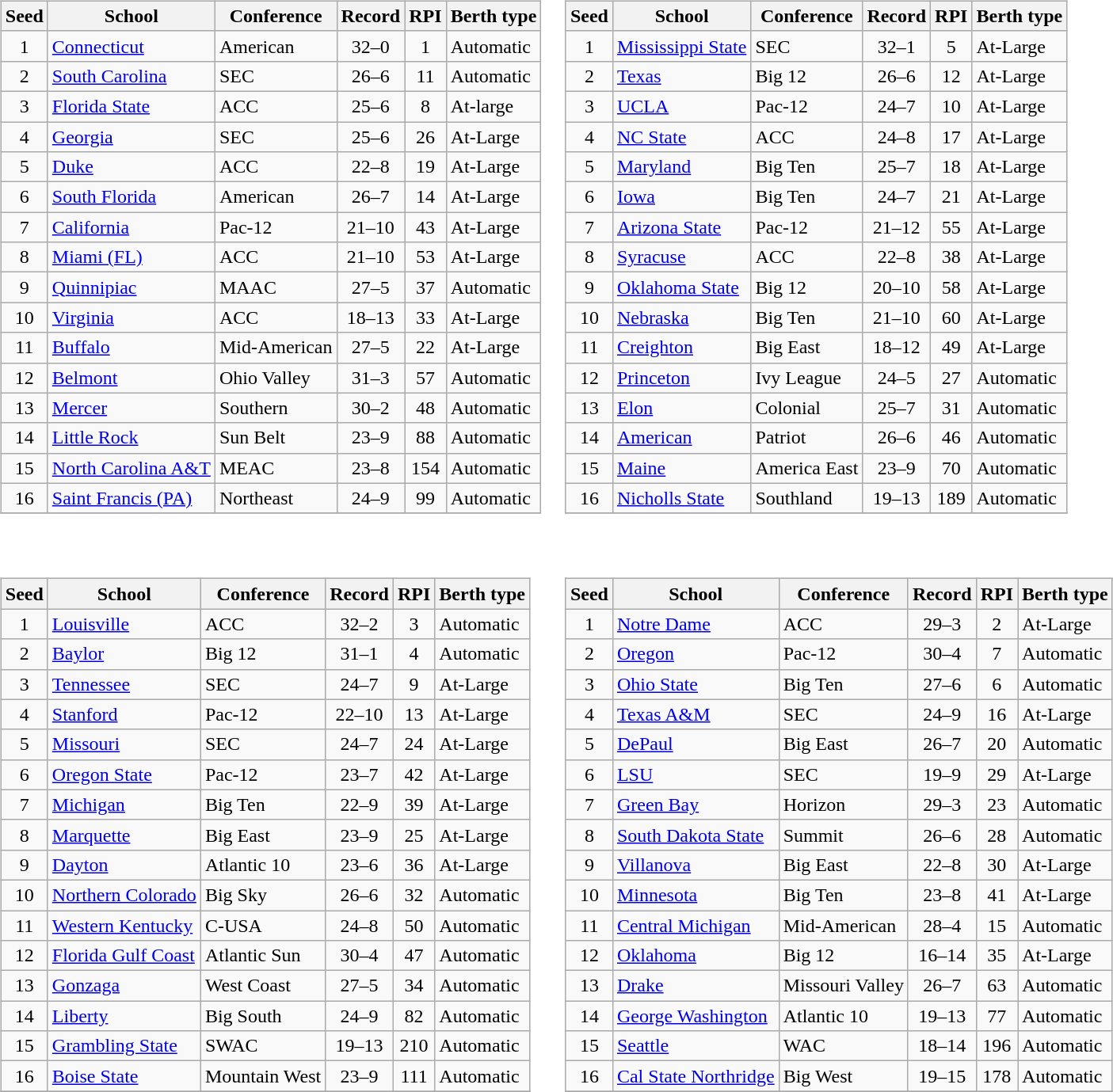<table>
<tr>
<td valign=top><br><table class="wikitable sortable">
<tr>
<th>Seed</th>
<th>School</th>
<th>Conference</th>
<th>Record</th>
<th>RPI</th>
<th>Berth type</th>
</tr>
<tr>
<td align=center>1</td>
<td><a href='#'>Connecticut</a></td>
<td>American</td>
<td align=center>32–0</td>
<td align=center>1</td>
<td>Automatic</td>
</tr>
<tr>
<td align=center>2</td>
<td><a href='#'>South Carolina</a></td>
<td>SEC</td>
<td align=center>26–6</td>
<td align=center>11</td>
<td>Automatic</td>
</tr>
<tr>
<td align=center>3</td>
<td><a href='#'>Florida State</a></td>
<td>ACC</td>
<td align=center>25–6</td>
<td align=center>8</td>
<td>At-large</td>
</tr>
<tr>
<td align=center>4</td>
<td><a href='#'>Georgia</a></td>
<td>SEC</td>
<td align=center>25–6</td>
<td align=center>26</td>
<td>At-Large</td>
</tr>
<tr>
<td align=center>5</td>
<td><a href='#'>Duke</a></td>
<td>ACC</td>
<td align=center>22–8</td>
<td align=center>19</td>
<td>At-Large</td>
</tr>
<tr>
<td align=center>6</td>
<td><a href='#'>South Florida</a></td>
<td>American</td>
<td align=center>26–7</td>
<td align=center>14</td>
<td>At-Large</td>
</tr>
<tr>
<td align=center>7</td>
<td><a href='#'>California</a></td>
<td>Pac-12</td>
<td align=center>21–10</td>
<td align=center>43</td>
<td>At-Large</td>
</tr>
<tr>
<td align=center>8</td>
<td><a href='#'>Miami (FL)</a></td>
<td>ACC</td>
<td align=center>21–10</td>
<td align=center>53</td>
<td>At-Large</td>
</tr>
<tr>
<td align=center>9</td>
<td><a href='#'>Quinnipiac</a></td>
<td>MAAC</td>
<td align=center>27–5</td>
<td align=center>37</td>
<td>Automatic</td>
</tr>
<tr>
<td align=center>10</td>
<td><a href='#'>Virginia</a></td>
<td>ACC</td>
<td align=center>18–13</td>
<td align=center>33</td>
<td>At-Large</td>
</tr>
<tr>
<td align=center>11</td>
<td><a href='#'>Buffalo</a></td>
<td>Mid-American</td>
<td align=center>27–5</td>
<td align=center>22</td>
<td>At-Large</td>
</tr>
<tr>
<td align=center>12</td>
<td><a href='#'>Belmont</a></td>
<td>Ohio Valley</td>
<td align=center>31–3</td>
<td align=center>57</td>
<td>Automatic</td>
</tr>
<tr>
<td align=center>13</td>
<td><a href='#'>Mercer</a></td>
<td>Southern</td>
<td align=center>30–2</td>
<td align=center>48</td>
<td>Automatic</td>
</tr>
<tr>
<td align=center>14</td>
<td><a href='#'>Little Rock</a></td>
<td>Sun Belt</td>
<td align=center>23–9</td>
<td align=center>88</td>
<td>Automatic</td>
</tr>
<tr>
<td align=center>15</td>
<td><a href='#'>North Carolina A&T</a></td>
<td>MEAC</td>
<td align=center>23–8</td>
<td align=center>154</td>
<td>Automatic</td>
</tr>
<tr>
<td align=center>16</td>
<td><a href='#'>Saint Francis (PA)</a></td>
<td>Northeast</td>
<td align=center>24–9</td>
<td align=center>99</td>
<td>Automatic</td>
</tr>
<tr>
</tr>
</table>
</td>
<td valign=top><br><table class="wikitable sortable">
<tr>
<th>Seed</th>
<th>School</th>
<th>Conference</th>
<th>Record</th>
<th>RPI</th>
<th>Berth type</th>
</tr>
<tr>
<td align=center>1</td>
<td><a href='#'>Mississippi State</a></td>
<td>SEC</td>
<td align=center>32–1</td>
<td align=center>5</td>
<td>At-Large</td>
</tr>
<tr>
<td align=center>2</td>
<td><a href='#'>Texas</a></td>
<td>Big 12</td>
<td align=center>26–6</td>
<td align=center>12</td>
<td>At-Large</td>
</tr>
<tr>
<td align=center>3</td>
<td><a href='#'>UCLA</a></td>
<td>Pac-12</td>
<td align=center>24–7</td>
<td align=center>10</td>
<td>At-Large</td>
</tr>
<tr>
<td align=center>4</td>
<td><a href='#'>NC State</a></td>
<td>ACC</td>
<td align=center>24–8</td>
<td align=center>17</td>
<td>At-Large</td>
</tr>
<tr>
<td align=center>5</td>
<td><a href='#'>Maryland</a></td>
<td>Big Ten</td>
<td align=center>25–7</td>
<td align=center>18</td>
<td>At-Large</td>
</tr>
<tr>
<td align=center>6</td>
<td><a href='#'>Iowa</a></td>
<td>Big Ten</td>
<td align=center>24–7</td>
<td align=center>21</td>
<td>At-Large</td>
</tr>
<tr>
<td align=center>7</td>
<td><a href='#'>Arizona State</a></td>
<td>Pac-12</td>
<td align=center>21–12</td>
<td align=center>55</td>
<td>At-Large</td>
</tr>
<tr>
<td align=center>8</td>
<td><a href='#'>Syracuse</a></td>
<td>ACC</td>
<td align=center>22–8</td>
<td align=center>38</td>
<td>At-Large</td>
</tr>
<tr>
<td align=center>9</td>
<td><a href='#'>Oklahoma State</a></td>
<td>Big 12</td>
<td align=center>20–10</td>
<td align=center>58</td>
<td>At-Large</td>
</tr>
<tr>
<td align=center>10</td>
<td><a href='#'>Nebraska</a></td>
<td>Big Ten</td>
<td align=center>21–10</td>
<td align=center>60</td>
<td>At-Large</td>
</tr>
<tr>
<td align=center>11</td>
<td><a href='#'>Creighton</a></td>
<td>Big East</td>
<td align=center>18–12</td>
<td align=center>49</td>
<td>At-Large</td>
</tr>
<tr>
<td align=center>12</td>
<td><a href='#'>Princeton</a></td>
<td>Ivy League</td>
<td align=center>24–5</td>
<td align=center>27</td>
<td>Automatic</td>
</tr>
<tr>
<td align=center>13</td>
<td><a href='#'>Elon</a></td>
<td>Colonial</td>
<td align=center>25–7</td>
<td align=center>31</td>
<td>Automatic</td>
</tr>
<tr>
<td align=center>14</td>
<td><a href='#'>American</a></td>
<td>Patriot</td>
<td align=center>26–6</td>
<td align=center>46</td>
<td>Automatic</td>
</tr>
<tr>
<td align=center>15</td>
<td><a href='#'>Maine</a></td>
<td>America East</td>
<td align=center>23–9</td>
<td align=center>70</td>
<td>Automatic</td>
</tr>
<tr>
<td align=center>16</td>
<td><a href='#'>Nicholls State</a></td>
<td>Southland</td>
<td align=center>19–13</td>
<td align=center>189</td>
<td>Automatic</td>
</tr>
<tr>
</tr>
</table>
</td>
</tr>
<tr>
<td valign=top><br><table class="wikitable sortable">
<tr>
<th>Seed</th>
<th>School</th>
<th>Conference</th>
<th>Record</th>
<th>RPI</th>
<th>Berth type</th>
</tr>
<tr>
<td align=center>1</td>
<td><a href='#'>Louisville</a></td>
<td>ACC</td>
<td align=center>32–2</td>
<td align=center>3</td>
<td>Automatic</td>
</tr>
<tr>
<td align=center>2</td>
<td><a href='#'>Baylor</a></td>
<td>Big 12</td>
<td align=center>31–1</td>
<td align=center>4</td>
<td>Automatic</td>
</tr>
<tr>
<td align=center>3</td>
<td><a href='#'>Tennessee</a></td>
<td>SEC</td>
<td align=center>24–7</td>
<td align=center>9</td>
<td>At-Large</td>
</tr>
<tr>
<td align=center>4</td>
<td><a href='#'>Stanford</a></td>
<td>Pac-12</td>
<td align=center>22–10</td>
<td align=center>13</td>
<td>At-Large</td>
</tr>
<tr>
<td align=center>5</td>
<td><a href='#'>Missouri</a></td>
<td>SEC</td>
<td align=center>24–7</td>
<td align=center>24</td>
<td>At-Large</td>
</tr>
<tr>
<td align=center>6</td>
<td><a href='#'>Oregon State</a></td>
<td>Pac-12</td>
<td align=center>23–7</td>
<td align=center>42</td>
<td>At-Large</td>
</tr>
<tr>
<td align=center>7</td>
<td><a href='#'>Michigan</a></td>
<td>Big Ten</td>
<td align=center>22–9</td>
<td align=center>39</td>
<td>At-Large</td>
</tr>
<tr>
<td align=center>8</td>
<td><a href='#'>Marquette</a></td>
<td>Big East</td>
<td align=center>23–9</td>
<td align=center>25</td>
<td>At-Large</td>
</tr>
<tr>
<td align=center>9</td>
<td><a href='#'>Dayton</a></td>
<td>Atlantic 10</td>
<td align=center>23–6</td>
<td align=center>36</td>
<td>At-Large</td>
</tr>
<tr>
<td align=center>10</td>
<td><a href='#'>Northern Colorado</a></td>
<td>Big Sky</td>
<td align=center>26–6</td>
<td align=center>32</td>
<td>Automatic</td>
</tr>
<tr>
<td align=center>11</td>
<td><a href='#'>Western Kentucky</a></td>
<td>C-USA</td>
<td align=center>24–8</td>
<td align=center>50</td>
<td>Automatic</td>
</tr>
<tr>
<td align=center>12</td>
<td><a href='#'>Florida Gulf Coast</a></td>
<td>Atlantic Sun</td>
<td align=center>30–4</td>
<td align=center>47</td>
<td>Automatic</td>
</tr>
<tr>
<td align=center>13</td>
<td><a href='#'>Gonzaga</a></td>
<td>West Coast</td>
<td align=center>27–5</td>
<td align=center>34</td>
<td>Automatic</td>
</tr>
<tr>
<td align=center>14</td>
<td><a href='#'>Liberty</a></td>
<td>Big South</td>
<td align=center>24–9</td>
<td align=center>82</td>
<td>Automatic</td>
</tr>
<tr>
<td align=center>15</td>
<td><a href='#'>Grambling State</a></td>
<td>SWAC</td>
<td align=center>19–13</td>
<td align=center>210</td>
<td>Automatic</td>
</tr>
<tr>
<td align=center>16</td>
<td><a href='#'>Boise State</a></td>
<td>Mountain West</td>
<td align=center>23–9</td>
<td align=center>111</td>
<td>Automatic</td>
</tr>
<tr>
</tr>
</table>
</td>
<td valign=top><br><table class="wikitable sortable">
<tr>
<th>Seed</th>
<th>School</th>
<th>Conference</th>
<th>Record</th>
<th>RPI</th>
<th>Berth type</th>
</tr>
<tr>
<td align=center>1</td>
<td><a href='#'>Notre Dame</a></td>
<td>ACC</td>
<td align=center>29–3</td>
<td align=center>2</td>
<td>At-Large</td>
</tr>
<tr>
<td align=center>2</td>
<td><a href='#'>Oregon</a></td>
<td>Pac-12</td>
<td align=center>30–4</td>
<td align=center>7</td>
<td>Automatic</td>
</tr>
<tr>
<td align=center>3</td>
<td><a href='#'>Ohio State</a></td>
<td>Big Ten</td>
<td align=center>27–6</td>
<td align=center>6</td>
<td>Automatic</td>
</tr>
<tr>
<td align=center>4</td>
<td><a href='#'>Texas A&M</a></td>
<td>SEC</td>
<td align=center>24–9</td>
<td align=center>16</td>
<td>At-Large</td>
</tr>
<tr>
<td align=center>5</td>
<td><a href='#'>DePaul</a></td>
<td>Big East</td>
<td align=center>26–7</td>
<td align=center>20</td>
<td>Automatic</td>
</tr>
<tr>
<td align=center>6</td>
<td><a href='#'>LSU</a></td>
<td>SEC</td>
<td align=center>19–9</td>
<td align=center>29</td>
<td>At-Large</td>
</tr>
<tr>
<td align=center>7</td>
<td><a href='#'>Green Bay</a></td>
<td>Horizon</td>
<td align=center>29–3</td>
<td align=center>23</td>
<td>Automatic</td>
</tr>
<tr>
<td align=center>8</td>
<td><a href='#'>South Dakota State</a></td>
<td>Summit</td>
<td align=center>26–6</td>
<td align=center>28</td>
<td>Automatic</td>
</tr>
<tr>
<td align=center>9</td>
<td><a href='#'>Villanova</a></td>
<td>Big East</td>
<td align=center>22–8</td>
<td align=center>30</td>
<td>At-Large</td>
</tr>
<tr>
<td align=center>10</td>
<td><a href='#'>Minnesota</a></td>
<td>Big Ten</td>
<td align=center>23–8</td>
<td align=center>41</td>
<td>At-Large</td>
</tr>
<tr>
<td align=center>11</td>
<td><a href='#'>Central Michigan</a></td>
<td>Mid-American</td>
<td align=center>28–4</td>
<td align=center>15</td>
<td>Automatic</td>
</tr>
<tr>
<td align=center>12</td>
<td><a href='#'>Oklahoma</a></td>
<td>Big 12</td>
<td align=center>16–14</td>
<td align=center>35</td>
<td>At-Large</td>
</tr>
<tr>
<td align=center>13</td>
<td><a href='#'>Drake</a></td>
<td>Missouri Valley</td>
<td align=center>26–7</td>
<td align=center>63</td>
<td>Automatic</td>
</tr>
<tr>
<td align=center>14</td>
<td><a href='#'>George Washington</a></td>
<td>Atlantic 10</td>
<td align=center>19–13</td>
<td align=center>77</td>
<td>Automatic</td>
</tr>
<tr>
<td align=center>15</td>
<td><a href='#'>Seattle</a></td>
<td>WAC</td>
<td align=center>18–14</td>
<td align=center>196</td>
<td>Automatic</td>
</tr>
<tr>
<td align=center>16</td>
<td><a href='#'>Cal State Northridge</a></td>
<td>Big West</td>
<td align=center>19–15</td>
<td align=center>178</td>
<td>Automatic</td>
</tr>
<tr>
</tr>
</table>
</td>
</tr>
</table>
